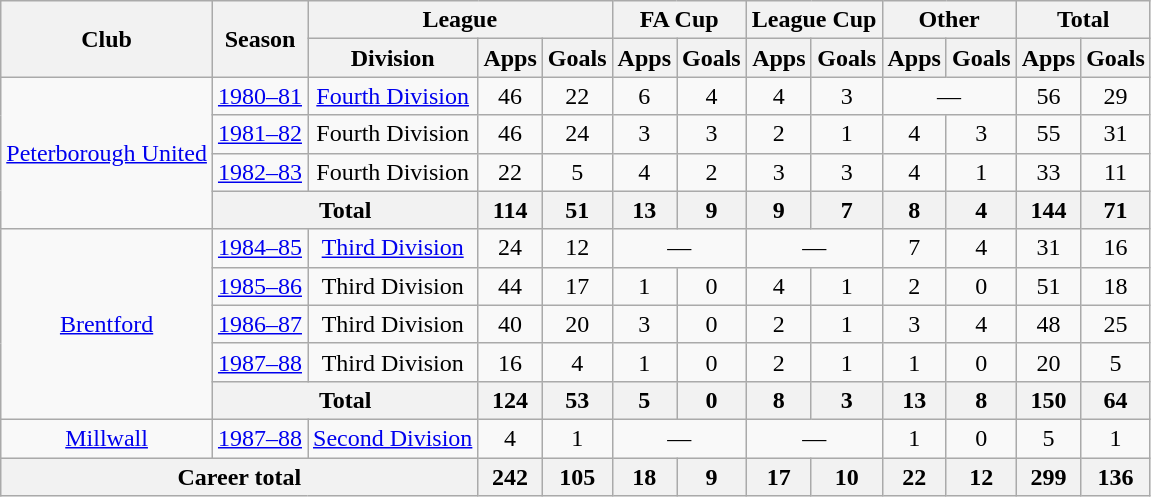<table class="wikitable" style="text-align: center;">
<tr>
<th rowspan="2">Club</th>
<th rowspan="2">Season</th>
<th colspan="3">League</th>
<th colspan="2">FA Cup</th>
<th colspan="2">League Cup</th>
<th colspan="2">Other</th>
<th colspan="2">Total</th>
</tr>
<tr>
<th>Division</th>
<th>Apps</th>
<th>Goals</th>
<th>Apps</th>
<th>Goals</th>
<th>Apps</th>
<th>Goals</th>
<th>Apps</th>
<th>Goals</th>
<th>Apps</th>
<th>Goals</th>
</tr>
<tr>
<td rowspan="4"><a href='#'>Peterborough United</a></td>
<td><a href='#'>1980–81</a></td>
<td><a href='#'>Fourth Division</a></td>
<td>46</td>
<td>22</td>
<td>6</td>
<td>4</td>
<td>4</td>
<td>3</td>
<td colspan="2">—</td>
<td>56</td>
<td>29</td>
</tr>
<tr>
<td><a href='#'>1981–82</a></td>
<td>Fourth Division</td>
<td>46</td>
<td>24</td>
<td>3</td>
<td>3</td>
<td>2</td>
<td>1</td>
<td>4</td>
<td>3</td>
<td>55</td>
<td>31</td>
</tr>
<tr>
<td><a href='#'>1982–83</a></td>
<td>Fourth Division</td>
<td>22</td>
<td>5</td>
<td>4</td>
<td>2</td>
<td>3</td>
<td>3</td>
<td>4</td>
<td>1</td>
<td>33</td>
<td>11</td>
</tr>
<tr>
<th colspan="2">Total</th>
<th>114</th>
<th>51</th>
<th>13</th>
<th>9</th>
<th>9</th>
<th>7</th>
<th>8</th>
<th>4</th>
<th>144</th>
<th>71</th>
</tr>
<tr>
<td rowspan="5"><a href='#'>Brentford</a></td>
<td><a href='#'>1984–85</a></td>
<td><a href='#'>Third Division</a></td>
<td>24</td>
<td>12</td>
<td colspan="2">—</td>
<td colspan="2">—</td>
<td>7</td>
<td>4</td>
<td>31</td>
<td>16</td>
</tr>
<tr>
<td><a href='#'>1985–86</a></td>
<td>Third Division</td>
<td>44</td>
<td>17</td>
<td>1</td>
<td>0</td>
<td>4</td>
<td>1</td>
<td>2</td>
<td>0</td>
<td>51</td>
<td>18</td>
</tr>
<tr>
<td><a href='#'>1986–87</a></td>
<td>Third Division</td>
<td>40</td>
<td>20</td>
<td>3</td>
<td>0</td>
<td>2</td>
<td>1</td>
<td>3</td>
<td>4</td>
<td>48</td>
<td>25</td>
</tr>
<tr>
<td><a href='#'>1987–88</a></td>
<td>Third Division</td>
<td>16</td>
<td>4</td>
<td>1</td>
<td>0</td>
<td>2</td>
<td>1</td>
<td>1</td>
<td>0</td>
<td>20</td>
<td>5</td>
</tr>
<tr>
<th colspan="2">Total</th>
<th>124</th>
<th>53</th>
<th>5</th>
<th>0</th>
<th>8</th>
<th>3</th>
<th>13</th>
<th>8</th>
<th>150</th>
<th>64</th>
</tr>
<tr>
<td><a href='#'>Millwall</a></td>
<td><a href='#'>1987–88</a></td>
<td><a href='#'>Second Division</a></td>
<td>4</td>
<td>1</td>
<td colspan="2">—</td>
<td colspan="2">—</td>
<td>1</td>
<td>0</td>
<td>5</td>
<td>1</td>
</tr>
<tr>
<th colspan="3">Career total</th>
<th>242</th>
<th>105</th>
<th>18</th>
<th>9</th>
<th>17</th>
<th>10</th>
<th>22</th>
<th>12</th>
<th>299</th>
<th>136</th>
</tr>
</table>
